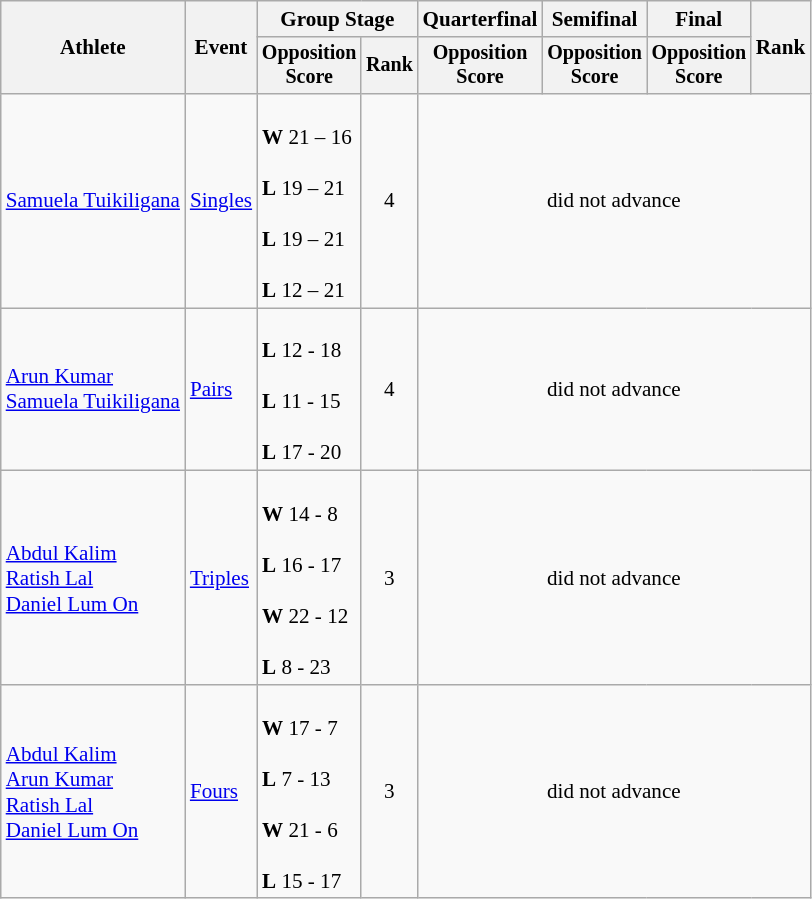<table class="wikitable" style="font-size:88%">
<tr>
<th rowspan=2>Athlete</th>
<th rowspan=2>Event</th>
<th colspan=2>Group Stage</th>
<th>Quarterfinal</th>
<th>Semifinal</th>
<th>Final</th>
<th rowspan=2>Rank</th>
</tr>
<tr style="font-size:95%">
<th>Opposition<br>Score</th>
<th>Rank</th>
<th>Opposition<br>Score</th>
<th>Opposition<br>Score</th>
<th>Opposition<br>Score</th>
</tr>
<tr align=center>
<td align=left><a href='#'>Samuela Tuikiligana</a></td>
<td align=left><a href='#'>Singles</a></td>
<td align=left><br><strong>W</strong> 21 – 16<br><br><strong>L</strong> 19 – 21<br><br><strong>L</strong> 19 – 21<br><br><strong>L</strong> 12 – 21</td>
<td>4</td>
<td colspan=4>did not advance</td>
</tr>
<tr align=center>
<td align=left><a href='#'>Arun Kumar</a><br><a href='#'>Samuela Tuikiligana</a></td>
<td align=left><a href='#'>Pairs</a></td>
<td align=left><br><strong>L</strong> 12 - 18<br><br><strong>L</strong> 11 - 15<br><br><strong>L</strong> 17 - 20</td>
<td>4</td>
<td colspan=4>did not advance</td>
</tr>
<tr align=center>
<td align=left><a href='#'>Abdul Kalim</a><br><a href='#'>Ratish Lal</a><br><a href='#'>Daniel Lum On</a></td>
<td align=left><a href='#'>Triples</a></td>
<td align=left><br><strong>W</strong> 14 - 8<br><br><strong>L</strong> 16 - 17<br><br><strong>W</strong> 22 - 12<br><br><strong>L</strong> 8 - 23</td>
<td>3</td>
<td colspan=4>did not advance</td>
</tr>
<tr align=center>
<td align=left><a href='#'>Abdul Kalim</a><br><a href='#'>Arun Kumar</a><br><a href='#'>Ratish Lal</a><br><a href='#'>Daniel Lum On</a></td>
<td align=left><a href='#'>Fours</a></td>
<td align=left><br><strong>W</strong> 17 - 7<br><br><strong>L</strong> 7 - 13<br><br><strong>W</strong> 21 - 6<br><br><strong>L</strong> 15 - 17</td>
<td>3</td>
<td colspan=4>did not advance</td>
</tr>
</table>
